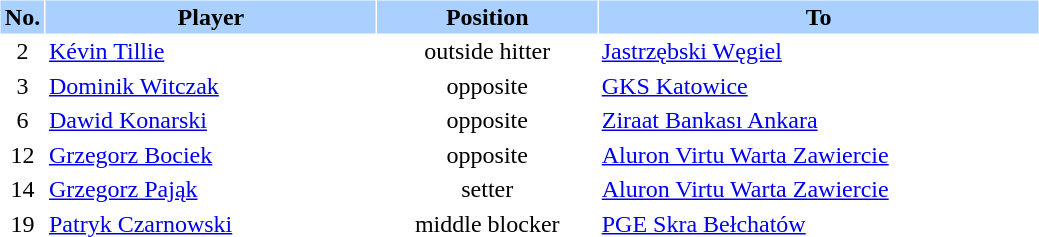<table border="0" cellspacing="1" cellpadding="2">
<tr bgcolor=#AAD0FF>
<th width=4%>No.</th>
<th width=30%>Player</th>
<th width=20%>Position</th>
<th width=40%>To</th>
</tr>
<tr>
<td align=center>2</td>
<td> <a href='#'>Kévin Tillie</a></td>
<td align=center>outside hitter</td>
<td><a href='#'>Jastrzębski Węgiel</a></td>
</tr>
<tr>
<td align=center>3</td>
<td> <a href='#'>Dominik Witczak</a></td>
<td align=center>opposite</td>
<td><a href='#'>GKS Katowice</a></td>
</tr>
<tr>
<td align=center>6</td>
<td> <a href='#'>Dawid Konarski</a></td>
<td align=center>opposite</td>
<td><a href='#'>Ziraat Bankası Ankara</a></td>
</tr>
<tr>
<td align=center>12</td>
<td> <a href='#'>Grzegorz Bociek</a></td>
<td align=center>opposite</td>
<td><a href='#'>Aluron Virtu Warta Zawiercie</a></td>
</tr>
<tr>
<td align=center>14</td>
<td> <a href='#'>Grzegorz Pająk</a></td>
<td align=center>setter</td>
<td><a href='#'>Aluron Virtu Warta Zawiercie</a></td>
</tr>
<tr>
<td align=center>19</td>
<td> <a href='#'>Patryk Czarnowski</a></td>
<td align=center>middle blocker</td>
<td><a href='#'>PGE Skra Bełchatów</a></td>
</tr>
<tr>
</tr>
</table>
